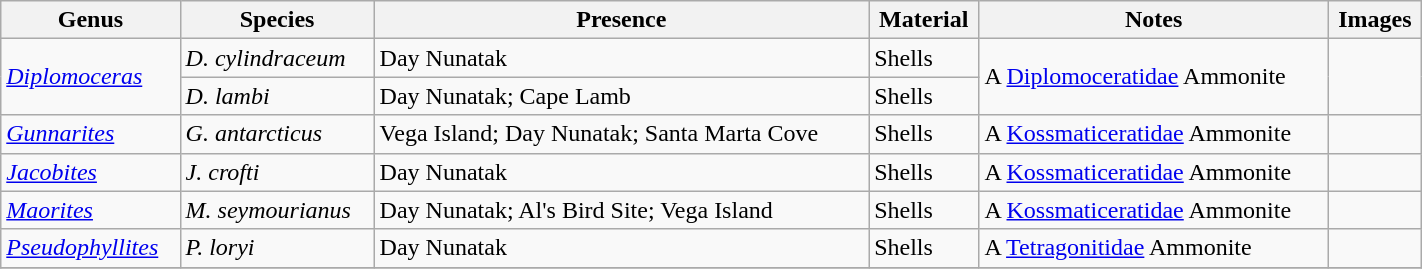<table class="wikitable sortable"  style="margin:auto; width:75%;">
<tr>
<th>Genus</th>
<th>Species</th>
<th>Presence</th>
<th>Material</th>
<th>Notes</th>
<th>Images</th>
</tr>
<tr>
<td rowspan="2"><a href='#'><em>Diplomoceras</em></a></td>
<td><em>D. cylindraceum</em></td>
<td>Day Nunatak</td>
<td>Shells</td>
<td rowspan="2">A <a href='#'>Diplomoceratidae</a> Ammonite</td>
<td rowspan="2"></td>
</tr>
<tr>
<td><em>D. lambi</em></td>
<td>Day Nunatak; Cape Lamb</td>
<td>Shells</td>
</tr>
<tr>
<td><a href='#'><em>Gunnarites</em></a></td>
<td><em>G. antarcticus</em></td>
<td>Vega Island; Day Nunatak; Santa Marta Cove</td>
<td>Shells</td>
<td>A <a href='#'>Kossmaticeratidae</a> Ammonite</td>
<td></td>
</tr>
<tr>
<td><em><a href='#'>Jacobites</a></em></td>
<td><em>J. crofti</em></td>
<td>Day Nunatak</td>
<td>Shells</td>
<td>A <a href='#'>Kossmaticeratidae</a> Ammonite</td>
<td></td>
</tr>
<tr>
<td><a href='#'><em>Maorites</em></a></td>
<td><em>M. seymourianus</em></td>
<td>Day Nunatak; Al's Bird Site; Vega Island</td>
<td>Shells</td>
<td>A <a href='#'>Kossmaticeratidae</a> Ammonite</td>
<td></td>
</tr>
<tr>
<td><a href='#'><em>Pseudophyllites</em></a></td>
<td><em>P. loryi</em></td>
<td>Day Nunatak</td>
<td>Shells</td>
<td>A <a href='#'>Tetragonitidae</a> Ammonite</td>
<td></td>
</tr>
<tr>
</tr>
</table>
